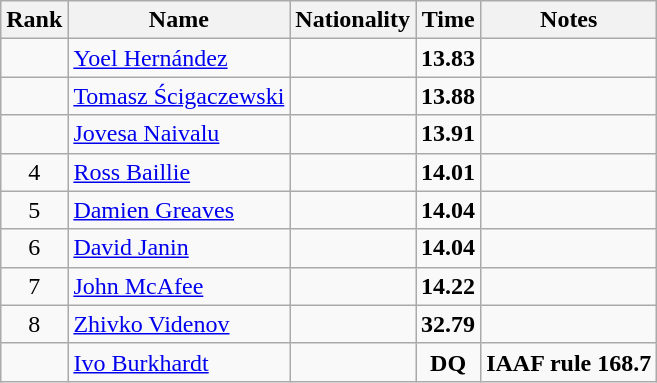<table class="wikitable sortable" style="text-align:center">
<tr>
<th>Rank</th>
<th>Name</th>
<th>Nationality</th>
<th>Time</th>
<th>Notes</th>
</tr>
<tr>
<td></td>
<td align=left><a href='#'>Yoel Hernández</a></td>
<td align=left></td>
<td><strong>13.83</strong></td>
<td></td>
</tr>
<tr>
<td></td>
<td align=left><a href='#'>Tomasz Ścigaczewski</a></td>
<td align=left></td>
<td><strong>13.88</strong></td>
<td></td>
</tr>
<tr>
<td></td>
<td align=left><a href='#'>Jovesa Naivalu</a></td>
<td align=left></td>
<td><strong>13.91</strong></td>
<td></td>
</tr>
<tr>
<td>4</td>
<td align=left><a href='#'>Ross Baillie</a></td>
<td align=left></td>
<td><strong>14.01</strong></td>
<td></td>
</tr>
<tr>
<td>5</td>
<td align=left><a href='#'>Damien Greaves</a></td>
<td align=left></td>
<td><strong>14.04</strong></td>
<td></td>
</tr>
<tr>
<td>6</td>
<td align=left><a href='#'>David Janin</a></td>
<td align=left></td>
<td><strong>14.04</strong></td>
<td></td>
</tr>
<tr>
<td>7</td>
<td align=left><a href='#'>John McAfee</a></td>
<td align=left></td>
<td><strong>14.22</strong></td>
<td></td>
</tr>
<tr>
<td>8</td>
<td align=left><a href='#'>Zhivko Videnov</a></td>
<td align=left></td>
<td><strong>32.79</strong></td>
<td></td>
</tr>
<tr>
<td></td>
<td align=left><a href='#'>Ivo Burkhardt</a></td>
<td align=left></td>
<td><strong>DQ</strong></td>
<td><strong>IAAF rule 168.7</strong></td>
</tr>
</table>
